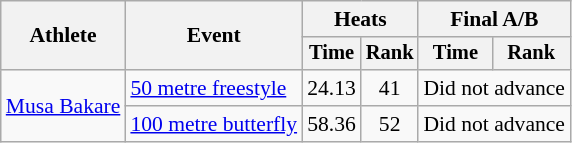<table class="wikitable" style="font-size:90%">
<tr>
<th rowspan="2">Athlete</th>
<th rowspan="2">Event</th>
<th colspan=2>Heats</th>
<th colspan=2>Final A/B</th>
</tr>
<tr style="font-size:95%">
<th>Time</th>
<th>Rank</th>
<th>Time</th>
<th>Rank</th>
</tr>
<tr align=center>
<td align=left rowspan=2><a href='#'>Musa Bakare</a></td>
<td align=left><a href='#'>50 metre freestyle</a></td>
<td>24.13</td>
<td>41</td>
<td colspan=2>Did not advance</td>
</tr>
<tr align=center>
<td align=left><a href='#'>100 metre butterfly</a></td>
<td>58.36</td>
<td>52</td>
<td colspan=2>Did not advance</td>
</tr>
</table>
